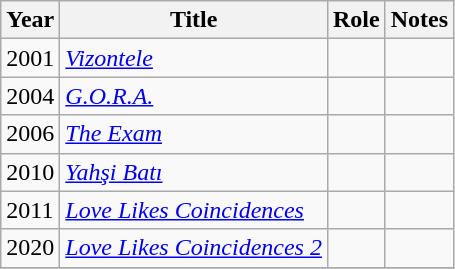<table class="wikitable sortable">
<tr>
<th>Year</th>
<th>Title</th>
<th>Role</th>
<th class="unsortable">Notes</th>
</tr>
<tr>
<td>2001</td>
<td><em><a href='#'>Vizontele</a></em></td>
<td></td>
<td></td>
</tr>
<tr>
<td>2004</td>
<td><em><a href='#'>G.O.R.A.</a></em></td>
<td></td>
<td></td>
</tr>
<tr>
<td>2006</td>
<td><em><a href='#'>The Exam</a></em></td>
<td></td>
<td></td>
</tr>
<tr>
<td>2010</td>
<td><em><a href='#'>Yahşi Batı</a></em></td>
<td></td>
<td></td>
</tr>
<tr>
<td>2011</td>
<td><em><a href='#'>Love Likes Coincidences</a></em></td>
<td></td>
<td></td>
</tr>
<tr>
<td>2020</td>
<td><em><a href='#'>Love Likes Coincidences 2</a></em></td>
<td></td>
<td></td>
</tr>
<tr>
</tr>
</table>
